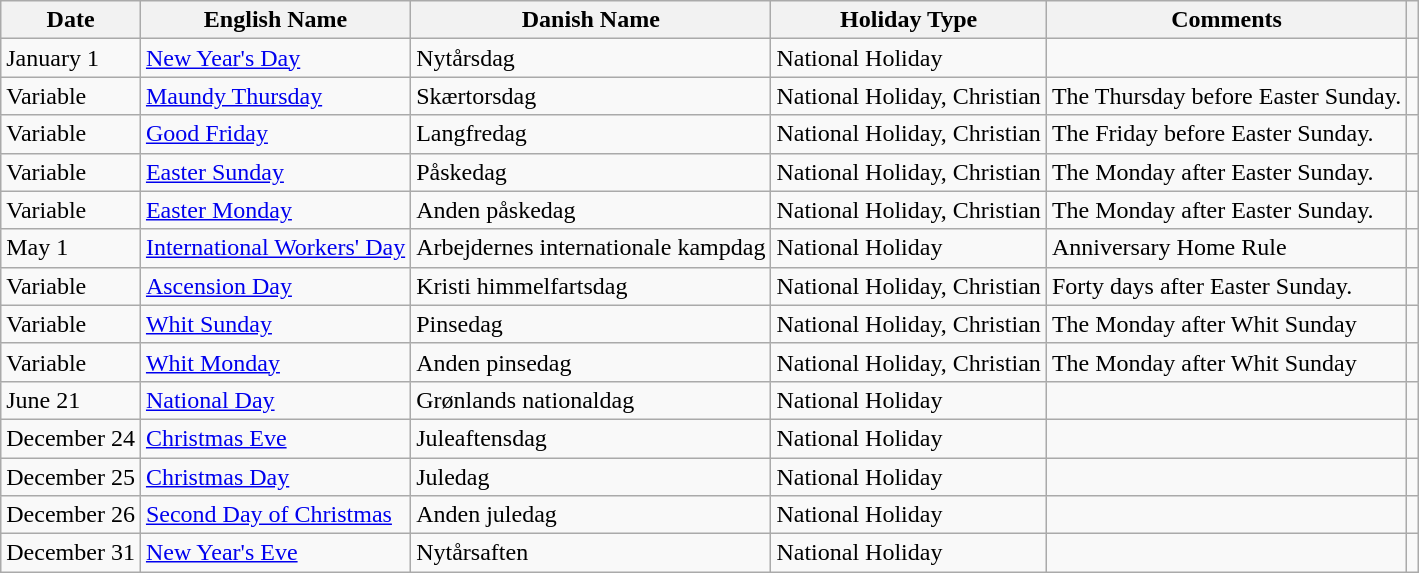<table class="wikitable">
<tr>
<th>Date</th>
<th>English Name</th>
<th>Danish Name</th>
<th>Holiday Type</th>
<th>Comments</th>
<th></th>
</tr>
<tr>
<td>January 1</td>
<td><a href='#'>New Year's Day</a></td>
<td>Nytårsdag</td>
<td>National Holiday</td>
<td></td>
<td></td>
</tr>
<tr>
<td>Variable</td>
<td><a href='#'>Maundy Thursday</a></td>
<td>Skærtorsdag</td>
<td>National Holiday, Christian</td>
<td>The Thursday before Easter Sunday.</td>
<td></td>
</tr>
<tr>
<td>Variable</td>
<td><a href='#'>Good Friday</a></td>
<td>Langfredag</td>
<td>National Holiday, Christian</td>
<td>The Friday before Easter Sunday.</td>
<td></td>
</tr>
<tr>
<td>Variable</td>
<td><a href='#'>Easter Sunday</a></td>
<td>Påskedag</td>
<td>National Holiday, Christian</td>
<td>The Monday after Easter Sunday.</td>
<td></td>
</tr>
<tr>
<td>Variable</td>
<td><a href='#'>Easter Monday</a></td>
<td>Anden påskedag</td>
<td>National Holiday, Christian</td>
<td>The Monday after Easter Sunday.</td>
<td></td>
</tr>
<tr>
<td>May 1</td>
<td><a href='#'>International Workers' Day</a></td>
<td>Arbejdernes internationale kampdag</td>
<td>National Holiday</td>
<td>Anniversary Home Rule</td>
<td></td>
</tr>
<tr>
<td>Variable</td>
<td><a href='#'>Ascension Day</a></td>
<td>Kristi himmelfartsdag</td>
<td>National Holiday, Christian</td>
<td>Forty days after Easter Sunday.</td>
</tr>
<tr>
<td>Variable</td>
<td><a href='#'>Whit Sunday</a></td>
<td>Pinsedag</td>
<td>National Holiday, Christian</td>
<td>The Monday after Whit Sunday</td>
<td></td>
</tr>
<tr>
<td>Variable</td>
<td><a href='#'>Whit Monday</a></td>
<td>Anden pinsedag</td>
<td>National Holiday, Christian</td>
<td>The Monday after Whit Sunday</td>
<td></td>
</tr>
<tr>
<td>June 21</td>
<td><a href='#'>National Day</a></td>
<td>Grønlands nationaldag</td>
<td>National Holiday</td>
<td></td>
<td></td>
</tr>
<tr>
<td>December 24</td>
<td><a href='#'>Christmas Eve</a></td>
<td>Juleaftensdag</td>
<td>National Holiday</td>
<td></td>
<td></td>
</tr>
<tr>
<td>December 25</td>
<td><a href='#'>Christmas Day</a></td>
<td>Juledag</td>
<td>National Holiday</td>
<td></td>
<td></td>
</tr>
<tr>
<td>December 26</td>
<td><a href='#'>Second Day of Christmas</a></td>
<td>Anden juledag</td>
<td>National Holiday</td>
<td></td>
<td></td>
</tr>
<tr>
<td>December 31</td>
<td><a href='#'>New Year's Eve</a></td>
<td>Nytårsaften</td>
<td>National Holiday</td>
<td></td>
<td><br></td>
</tr>
</table>
